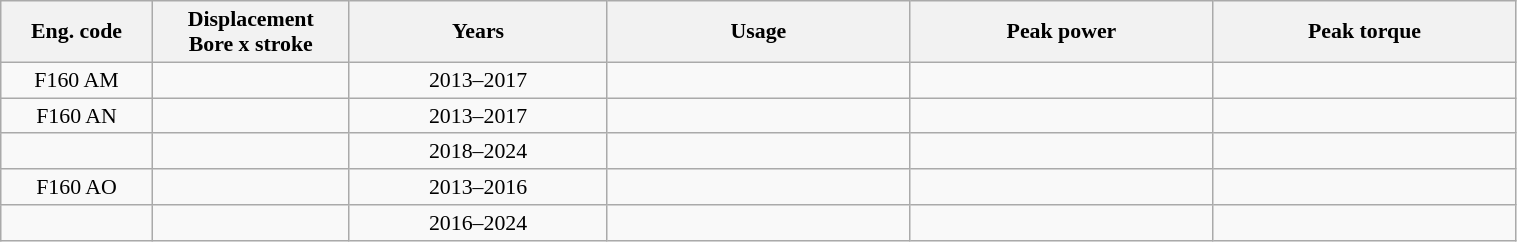<table class="wikitable" style="text-align:center; font-size:91%;" width=80%>
<tr>
<th width=10%>Eng. code</th>
<th width=13%>Displacement<br>Bore x stroke</th>
<th>Years</th>
<th width=20%>Usage</th>
<th width=20%>Peak power</th>
<th width=20%>Peak torque</th>
</tr>
<tr>
<td>F160 AM</td>
<td><br></td>
<td>2013–2017</td>
<td></td>
<td> </td>
<td> </td>
</tr>
<tr>
<td>F160 AN</td>
<td><br></td>
<td>2013–2017</td>
<td></td>
<td> </td>
<td> </td>
</tr>
<tr>
<td></td>
<td><br></td>
<td>2018–2024</td>
<td></td>
<td> </td>
<td> </td>
</tr>
<tr>
<td>F160 AO</td>
<td><br></td>
<td>2013–2016</td>
<td></td>
<td> </td>
<td> </td>
</tr>
<tr>
<td></td>
<td><br></td>
<td>2016–2024</td>
<td></td>
<td> </td>
<td> </td>
</tr>
</table>
